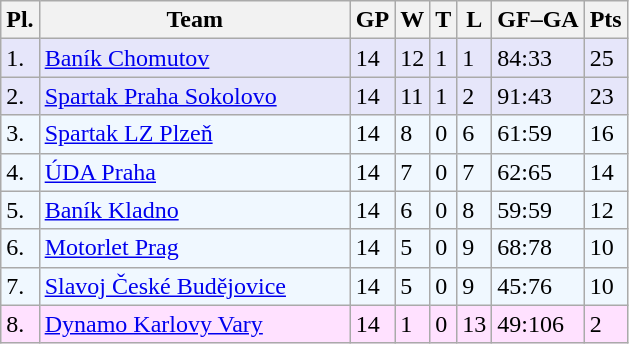<table class="wikitable">
<tr>
<th>Pl.</th>
<th width="200">Team</th>
<th>GP</th>
<th>W</th>
<th>T</th>
<th>L</th>
<th>GF–GA</th>
<th>Pts</th>
</tr>
<tr bgcolor="#e6e6fa">
<td>1.</td>
<td><a href='#'>Baník Chomutov</a></td>
<td>14</td>
<td>12</td>
<td>1</td>
<td>1</td>
<td>84:33</td>
<td>25</td>
</tr>
<tr bgcolor="#e6e6fa">
<td>2.</td>
<td><a href='#'>Spartak Praha Sokolovo</a></td>
<td>14</td>
<td>11</td>
<td>1</td>
<td>2</td>
<td>91:43</td>
<td>23</td>
</tr>
<tr bgcolor="#f0f8ff">
<td>3.</td>
<td><a href='#'>Spartak LZ Plzeň</a></td>
<td>14</td>
<td>8</td>
<td>0</td>
<td>6</td>
<td>61:59</td>
<td>16</td>
</tr>
<tr bgcolor="#f0f8ff">
<td>4.</td>
<td><a href='#'>ÚDA Praha</a></td>
<td>14</td>
<td>7</td>
<td>0</td>
<td>7</td>
<td>62:65</td>
<td>14</td>
</tr>
<tr bgcolor="#f0f8ff">
<td>5.</td>
<td><a href='#'>Baník Kladno</a></td>
<td>14</td>
<td>6</td>
<td>0</td>
<td>8</td>
<td>59:59</td>
<td>12</td>
</tr>
<tr bgcolor="#f0f8ff">
<td>6.</td>
<td><a href='#'>Motorlet Prag</a></td>
<td>14</td>
<td>5</td>
<td>0</td>
<td>9</td>
<td>68:78</td>
<td>10</td>
</tr>
<tr bgcolor="#f0f8ff">
<td>7.</td>
<td><a href='#'>Slavoj České Budějovice</a></td>
<td>14</td>
<td>5</td>
<td>0</td>
<td>9</td>
<td>45:76</td>
<td>10</td>
</tr>
<tr bgcolor="#FFE1FF">
<td>8.</td>
<td><a href='#'>Dynamo Karlovy Vary</a></td>
<td>14</td>
<td>1</td>
<td>0</td>
<td>13</td>
<td>49:106</td>
<td>2</td>
</tr>
</table>
